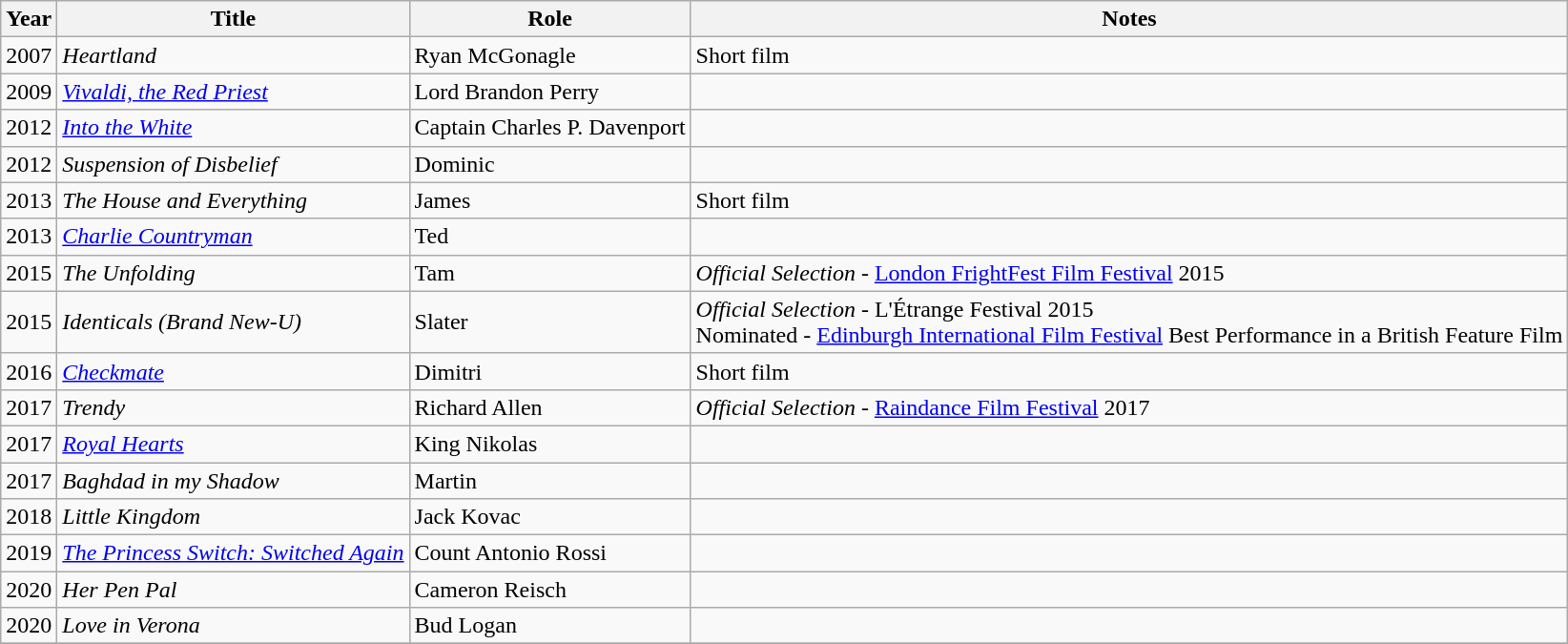<table class="wikitable">
<tr>
<th>Year</th>
<th>Title</th>
<th>Role</th>
<th>Notes</th>
</tr>
<tr>
<td>2007</td>
<td><em>Heartland</em></td>
<td>Ryan McGonagle</td>
<td>Short film</td>
</tr>
<tr>
<td>2009</td>
<td><em><a href='#'>Vivaldi, the Red Priest</a></em></td>
<td>Lord Brandon Perry</td>
<td></td>
</tr>
<tr>
<td rowspan="1">2012</td>
<td><em><a href='#'>Into the White</a></em></td>
<td>Captain Charles P. Davenport</td>
<td></td>
</tr>
<tr>
<td>2012</td>
<td><em>Suspension of Disbelief</em></td>
<td>Dominic</td>
<td></td>
</tr>
<tr>
<td>2013</td>
<td><em>The House and Everything</em></td>
<td>James</td>
<td>Short film</td>
</tr>
<tr>
<td>2013</td>
<td><em><a href='#'>Charlie Countryman</a></em></td>
<td>Ted</td>
<td></td>
</tr>
<tr>
<td>2015</td>
<td><em>The Unfolding</em></td>
<td>Tam</td>
<td><em>Official Selection</em> - <a href='#'>London FrightFest Film Festival</a> 2015</td>
</tr>
<tr>
<td>2015</td>
<td><em>Identicals (Brand New-U)</em></td>
<td>Slater</td>
<td><em>Official Selection</em> - L'Étrange Festival 2015<br>Nominated - <a href='#'>Edinburgh International Film Festival</a> Best Performance in a British Feature Film</td>
</tr>
<tr>
<td>2016</td>
<td><em><a href='#'>Checkmate</a></em></td>
<td>Dimitri</td>
<td>Short film</td>
</tr>
<tr>
<td>2017</td>
<td><em>Trendy</em></td>
<td>Richard Allen</td>
<td><em>Official Selection</em> - <a href='#'>Raindance Film Festival</a> 2017</td>
</tr>
<tr>
<td>2017</td>
<td><em><a href='#'>Royal Hearts</a></em></td>
<td>King Nikolas</td>
<td></td>
</tr>
<tr>
<td>2017</td>
<td><em>Baghdad in my Shadow</em></td>
<td>Martin</td>
<td></td>
</tr>
<tr>
<td>2018</td>
<td><em>Little Kingdom</em></td>
<td>Jack Kovac</td>
<td></td>
</tr>
<tr>
<td>2019</td>
<td><em><a href='#'>The Princess Switch: Switched Again</a></em></td>
<td>Count Antonio Rossi</td>
<td></td>
</tr>
<tr>
<td>2020</td>
<td><em>Her Pen Pal</em></td>
<td>Cameron Reisch</td>
<td></td>
</tr>
<tr>
<td>2020</td>
<td><em>Love in Verona</em></td>
<td>Bud Logan</td>
<td></td>
</tr>
<tr>
</tr>
</table>
